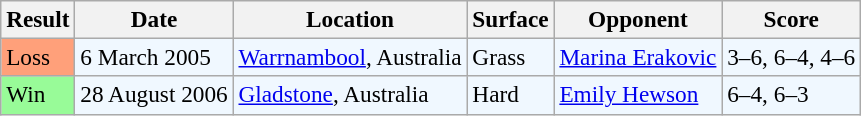<table class=wikitable style=font-size:97%>
<tr>
<th>Result</th>
<th>Date</th>
<th>Location</th>
<th>Surface</th>
<th>Opponent</th>
<th>Score</th>
</tr>
<tr style="background:#f0f8ff;">
<td style="background:#ffa07a;">Loss</td>
<td>6 March 2005</td>
<td><a href='#'>Warrnambool</a>, Australia</td>
<td>Grass</td>
<td> <a href='#'>Marina Erakovic</a></td>
<td>3–6, 6–4, 4–6</td>
</tr>
<tr style="background:#f0f8ff;">
<td style="background:#98fb98;">Win</td>
<td>28 August 2006</td>
<td><a href='#'>Gladstone</a>, Australia</td>
<td>Hard</td>
<td> <a href='#'>Emily Hewson</a></td>
<td>6–4, 6–3</td>
</tr>
</table>
